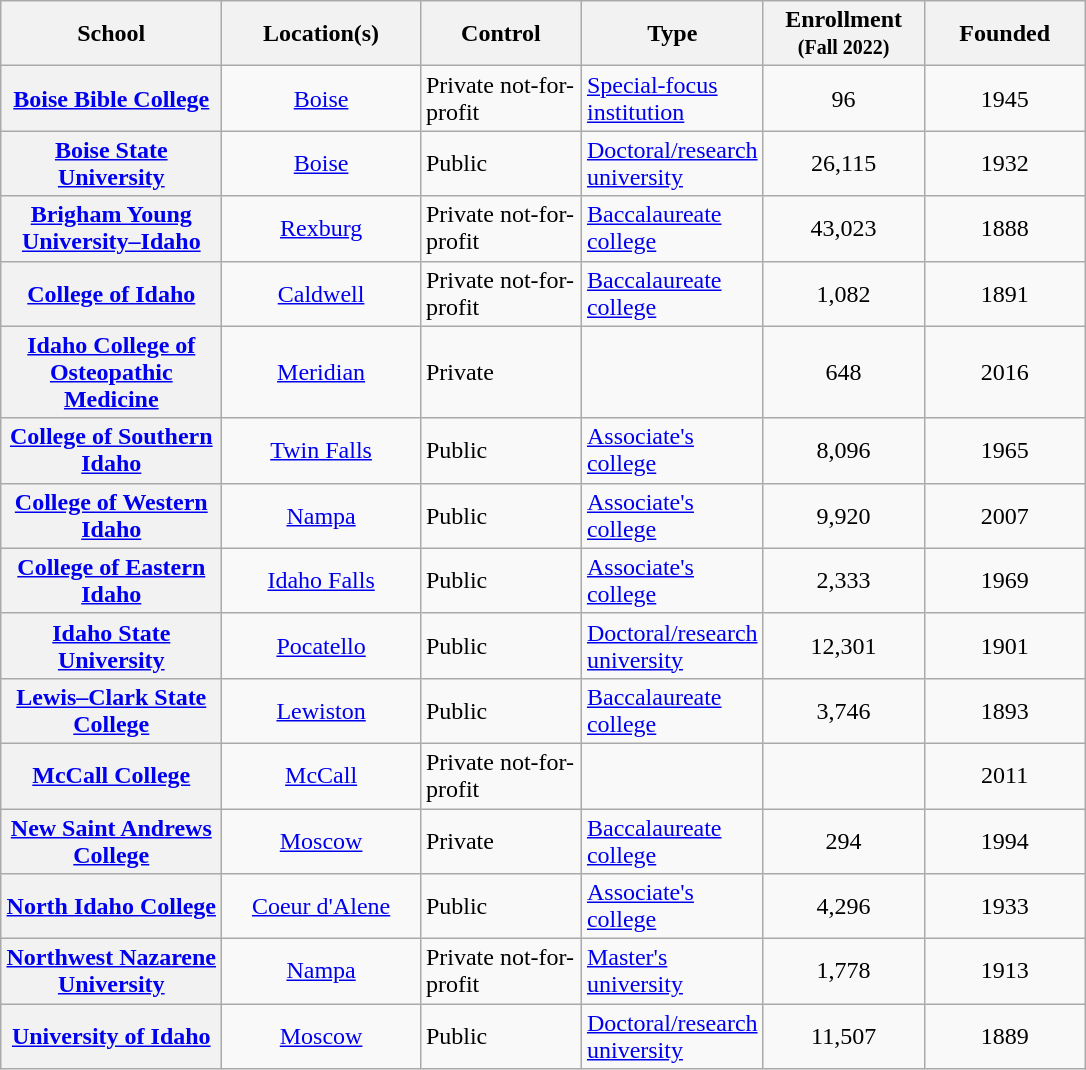<table class="wikitable sortable" style="text-align:left;">
<tr>
<th scope="col" style="width:140px;">School</th>
<th scope="col" style="width:125px;">Location(s)</th>
<th scope="col" style="width:100px;">Control</th>
<th scope="col" style="width:100px;">Type</th>
<th scope="col" style="width:100px;">Enrollment<br><small>(Fall 2022)</small></th>
<th scope="col" style="width:100px;">Founded</th>
</tr>
<tr>
<th scope="row"><a href='#'>Boise Bible College</a></th>
<td style="text-align:center;"><a href='#'>Boise</a></td>
<td>Private not-for-profit</td>
<td><a href='#'>Special-focus institution</a></td>
<td style="text-align:center;">96</td>
<td style="text-align:center;">1945</td>
</tr>
<tr>
<th scope="row"><a href='#'>Boise State University</a></th>
<td style="text-align:center;"><a href='#'>Boise</a></td>
<td>Public</td>
<td><a href='#'>Doctoral/research university</a></td>
<td style="text-align:center;">26,115</td>
<td style="text-align:center;">1932</td>
</tr>
<tr>
<th scope="row"><a href='#'>Brigham Young University–Idaho</a></th>
<td style="text-align:center;"><a href='#'>Rexburg</a></td>
<td>Private not-for-profit</td>
<td><a href='#'>Baccalaureate college</a></td>
<td style="text-align:center;">43,023</td>
<td style="text-align:center;">1888</td>
</tr>
<tr>
<th scope="row"><a href='#'>College of Idaho</a></th>
<td style="text-align:center;"><a href='#'>Caldwell</a></td>
<td>Private not-for-profit</td>
<td><a href='#'>Baccalaureate college</a></td>
<td style="text-align:center;">1,082</td>
<td style="text-align:center;">1891</td>
</tr>
<tr>
<th scope="row"><a href='#'>Idaho College of Osteopathic Medicine</a></th>
<td style="text-align:center;"><a href='#'>Meridian</a></td>
<td>Private</td>
<td></td>
<td style="text-align:center;">648 </td>
<td style="text-align:center;">2016</td>
</tr>
<tr>
<th scope="row"><a href='#'>College of Southern Idaho</a></th>
<td style="text-align:center;"><a href='#'>Twin Falls</a></td>
<td>Public</td>
<td><a href='#'>Associate's college</a></td>
<td style="text-align:center;">8,096</td>
<td style="text-align:center;">1965</td>
</tr>
<tr>
<th scope="row"><a href='#'>College of Western Idaho</a></th>
<td style="text-align:center;"><a href='#'>Nampa</a></td>
<td>Public</td>
<td><a href='#'>Associate's college</a></td>
<td style="text-align:center;">9,920</td>
<td style="text-align:center;">2007</td>
</tr>
<tr>
<th scope="row"><a href='#'>College of Eastern Idaho</a></th>
<td style="text-align:center;"><a href='#'>Idaho Falls</a></td>
<td>Public</td>
<td><a href='#'>Associate's college</a></td>
<td style="text-align:center;">2,333</td>
<td style="text-align:center;">1969</td>
</tr>
<tr>
<th scope="row"><a href='#'>Idaho State University</a></th>
<td style="text-align:center;"><a href='#'>Pocatello</a></td>
<td>Public</td>
<td><a href='#'>Doctoral/research university</a></td>
<td style="text-align:center;">12,301</td>
<td style="text-align:center;">1901</td>
</tr>
<tr>
<th scope="row"><a href='#'>Lewis–Clark State College</a></th>
<td style="text-align:center;"><a href='#'>Lewiston</a></td>
<td>Public</td>
<td><a href='#'>Baccalaureate college</a></td>
<td style="text-align:center;">3,746</td>
<td style="text-align:center;">1893</td>
</tr>
<tr>
<th scope="row"><a href='#'>McCall College</a></th>
<td style="text-align:center;"><a href='#'>McCall</a></td>
<td>Private not-for-profit</td>
<td></td>
<td style="text-align:center;"></td>
<td style="text-align:center;">2011</td>
</tr>
<tr>
<th scope="row"><a href='#'>New Saint Andrews College</a></th>
<td style="text-align:center;"><a href='#'>Moscow</a></td>
<td>Private</td>
<td><a href='#'>Baccalaureate college</a></td>
<td style="text-align:center;">294</td>
<td style="text-align:center;">1994</td>
</tr>
<tr>
<th scope="row"><a href='#'>North Idaho College</a></th>
<td style="text-align:center;"><a href='#'>Coeur d'Alene</a></td>
<td>Public</td>
<td><a href='#'>Associate's college</a></td>
<td style="text-align:center;">4,296</td>
<td style="text-align:center;">1933</td>
</tr>
<tr>
<th scope="row"><a href='#'>Northwest Nazarene University</a></th>
<td style="text-align:center;"><a href='#'>Nampa</a></td>
<td>Private not-for-profit</td>
<td><a href='#'>Master's university</a></td>
<td style="text-align:center;">1,778</td>
<td style="text-align:center;">1913</td>
</tr>
<tr>
<th scope="row"><a href='#'>University of Idaho</a></th>
<td style="text-align:center;"><a href='#'>Moscow</a></td>
<td>Public</td>
<td><a href='#'>Doctoral/research university</a></td>
<td style="text-align:center;">11,507</td>
<td style="text-align:center;">1889</td>
</tr>
</table>
